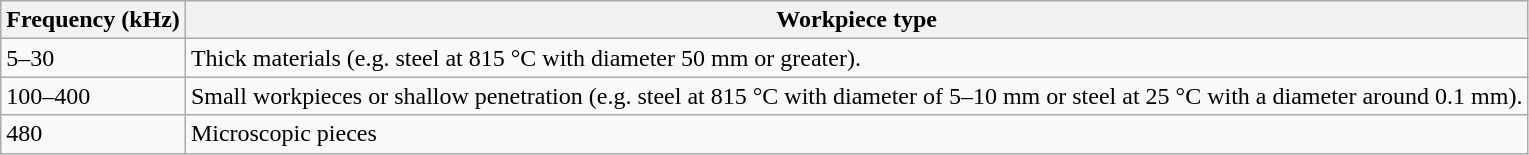<table class="wikitable">
<tr>
<th>Frequency (kHz)</th>
<th>Workpiece type</th>
</tr>
<tr>
<td>5–30</td>
<td>Thick materials (e.g. steel at 815 °C with diameter 50 mm or greater).</td>
</tr>
<tr>
<td>100–400</td>
<td>Small workpieces or shallow penetration (e.g. steel at 815 °C with diameter of 5–10 mm or steel at 25 °C with a diameter around 0.1 mm).</td>
</tr>
<tr>
<td>480</td>
<td>Microscopic pieces</td>
</tr>
</table>
